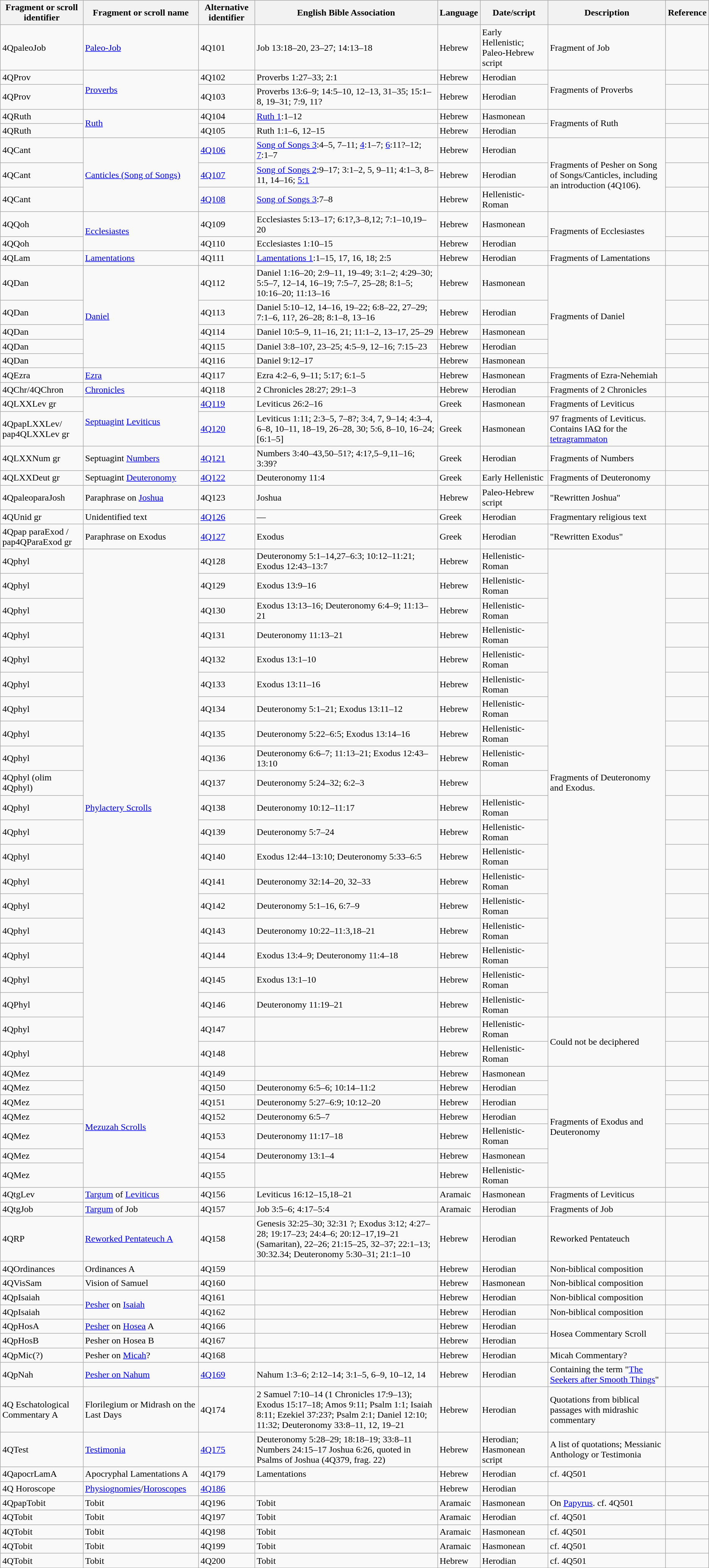<table class="wikitable collapsible collapsed">
<tr>
<th>Fragment or scroll identifier</th>
<th>Fragment or scroll name</th>
<th>Alternative identifier</th>
<th>English Bible Association</th>
<th>Language</th>
<th>Date/script</th>
<th>Description</th>
<th>Reference<onlyinclude></th>
</tr>
<tr>
<td>4QpaleoJob</td>
<td><a href='#'>Paleo-Job</a></td>
<td>4Q101</td>
<td>Job 13:18–20, 23–27; 14:13–18</td>
<td>Hebrew</td>
<td>Early Hellenistic; Paleo-Hebrew script</td>
<td>Fragment of Job</td>
<td></td>
</tr>
<tr>
<td>4QProv</td>
<td rowspan=2><a href='#'>Proverbs</a></td>
<td>4Q102</td>
<td>Proverbs 1:27–33; 2:1</td>
<td>Hebrew</td>
<td>Herodian</td>
<td rowspan=2>Fragments of Proverbs</td>
<td></td>
</tr>
<tr>
<td>4QProv</td>
<td>4Q103</td>
<td>Proverbs 13:6–9; 14:5–10, 12–13, 31–35; 15:1–8, 19–31; 7:9, 11?</td>
<td>Hebrew</td>
<td>Herodian</td>
<td></td>
</tr>
<tr>
<td>4QRuth</td>
<td rowspan=2><a href='#'>Ruth</a></td>
<td>4Q104</td>
<td><a href='#'>Ruth 1</a>:1–12</td>
<td>Hebrew</td>
<td>Hasmonean</td>
<td rowspan=2>Fragments of Ruth</td>
<td></td>
</tr>
<tr>
<td>4QRuth</td>
<td>4Q105</td>
<td>Ruth 1:1–6, 12–15</td>
<td>Hebrew</td>
<td>Herodian</td>
<td></td>
</tr>
<tr>
<td>4QCant</td>
<td rowspan=3><a href='#'>Canticles (Song of Songs)</a></td>
<td><a href='#'>4Q106</a></td>
<td><a href='#'>Song of Songs 3</a>:4–5, 7–11; <a href='#'>4</a>:1–7; <a href='#'>6</a>:11?–12; <a href='#'>7</a>:1–7</td>
<td>Hebrew</td>
<td>Herodian</td>
<td rowspan=3>Fragments of Pesher on Song of Songs/Canticles, including an introduction (4Q106).</td>
<td></td>
</tr>
<tr>
<td>4QCant</td>
<td><a href='#'>4Q107</a></td>
<td><a href='#'>Song of Songs 2</a>:9–17; 3:1–2, 5, 9–11; 4:1–3, 8–11, 14–16; <a href='#'>5:1</a></td>
<td>Hebrew</td>
<td>Herodian</td>
<td></td>
</tr>
<tr>
<td>4QCant</td>
<td><a href='#'>4Q108</a></td>
<td><a href='#'>Song of Songs 3</a>:7–8</td>
<td>Hebrew</td>
<td>Hellenistic-Roman</td>
<td></td>
</tr>
<tr>
<td>4QQoh</td>
<td rowspan=2><a href='#'>Ecclesiastes</a></td>
<td>4Q109</td>
<td>Ecclesiastes 5:13–17; 6:1?,3–8,12; 7:1–10,19–20</td>
<td>Hebrew</td>
<td>Hasmonean</td>
<td rowspan=2>Fragments of Ecclesiastes</td>
<td></td>
</tr>
<tr>
<td>4QQoh</td>
<td>4Q110</td>
<td>Ecclesiastes 1:10–15</td>
<td>Hebrew</td>
<td>Herodian</td>
<td></td>
</tr>
<tr>
<td>4QLam</td>
<td><a href='#'>Lamentations</a></td>
<td>4Q111</td>
<td><a href='#'>Lamentations 1</a>:1–15, 17, 16, 18; 2:5</td>
<td>Hebrew</td>
<td>Herodian</td>
<td>Fragments of Lamentations</td>
<td></td>
</tr>
<tr>
<td>4QDan</td>
<td rowspan=5><a href='#'>Daniel</a></td>
<td>4Q112</td>
<td>Daniel 1:16–20; 2:9–11, 19–49; 3:1–2; 4:29–30; 5:5–7, 12–14, 16–19; 7:5–7, 25–28; 8:1–5; 10:16–20; 11:13–16</td>
<td>Hebrew</td>
<td>Hasmonean</td>
<td rowspan=5>Fragments of Daniel</td>
<td></td>
</tr>
<tr>
<td>4QDan</td>
<td>4Q113</td>
<td>Daniel 5:10–12, 14–16, 19–22; 6:8–22, 27–29; 7:1–6, 11?, 26–28; 8:1–8, 13–16</td>
<td>Hebrew</td>
<td>Herodian</td>
<td></td>
</tr>
<tr>
<td>4QDan</td>
<td>4Q114</td>
<td>Daniel 10:5–9, 11–16, 21; 11:1–2, 13–17, 25–29</td>
<td>Hebrew</td>
<td>Hasmonean</td>
<td></td>
</tr>
<tr>
<td>4QDan</td>
<td>4Q115</td>
<td>Daniel 3:8–10?, 23–25; 4:5–9, 12–16; 7:15–23</td>
<td>Hebrew</td>
<td>Herodian</td>
<td></td>
</tr>
<tr>
<td>4QDan</td>
<td>4Q116</td>
<td>Daniel 9:12–17</td>
<td>Hebrew</td>
<td>Hasmonean</td>
<td></td>
</tr>
<tr>
<td>4QEzra</td>
<td><a href='#'>Ezra</a></td>
<td>4Q117</td>
<td>Ezra 4:2–6, 9–11; 5:17; 6:1–5</td>
<td>Hebrew</td>
<td>Hasmonean</td>
<td>Fragments of Ezra-Nehemiah</td>
<td></td>
</tr>
<tr>
<td>4QChr/4QChron</td>
<td><a href='#'>Chronicles</a></td>
<td>4Q118</td>
<td>2 Chronicles 28:27; 29:1–3</td>
<td>Hebrew</td>
<td>Herodian</td>
<td>Fragments of 2 Chronicles</td>
<td></td>
</tr>
<tr>
<td>4QLXXLev gr</td>
<td rowspan=2><a href='#'>Septuagint</a> <a href='#'>Leviticus</a></td>
<td><a href='#'>4Q119</a></td>
<td>Leviticus 26:2–16</td>
<td>Greek</td>
<td>Hasmonean</td>
<td>Fragments of Leviticus</td>
<td></td>
</tr>
<tr>
<td>4QpapLXXLev/ pap4QLXXLev gr</td>
<td><a href='#'>4Q120</a></td>
<td>Leviticus 1:11; 2:3–5, 7–8?; 3:4, 7, 9–14; 4:3–4, 6–8, 10–11, 18–19, 26–28, 30; 5:6, 8–10, 16–24; [6:1–5]</td>
<td>Greek</td>
<td>Hasmonean</td>
<td>97 fragments of Leviticus. Contains ΙΑΩ for the <a href='#'>tetragrammaton</a></td>
<td></td>
</tr>
<tr>
<td>4QLXXNum gr</td>
<td>Septuagint <a href='#'>Numbers</a></td>
<td><a href='#'>4Q121</a></td>
<td>Numbers 3:40–43,50–51?; 4:1?,5–9,11–16; 3:39?</td>
<td>Greek</td>
<td>Herodian</td>
<td>Fragments of Numbers</td>
<td></td>
</tr>
<tr>
<td>4QLXXDeut gr</td>
<td>Septuagint <a href='#'>Deuteronomy</a></td>
<td><a href='#'>4Q122</a></td>
<td>Deuteronomy 11:4</td>
<td>Greek</td>
<td>Early Hellenistic</td>
<td>Fragments of Deuteronomy</td>
<td></td>
</tr>
<tr>
<td>4QpaleoparaJosh</td>
<td>Paraphrase on <a href='#'>Joshua</a></td>
<td>4Q123</td>
<td>Joshua</td>
<td>Hebrew</td>
<td>Paleo-Hebrew script</td>
<td>"Rewritten Joshua"</td>
<td></td>
</tr>
<tr>
<td>4QUnid gr</td>
<td>Unidentified text</td>
<td><a href='#'>4Q126</a></td>
<td>—</td>
<td>Greek</td>
<td>Herodian</td>
<td>Fragmentary religious text</td>
<td></td>
</tr>
<tr>
<td>4Qpap paraExod / pap4QParaExod gr</td>
<td>Paraphrase on Exodus</td>
<td><a href='#'>4Q127</a></td>
<td>Exodus</td>
<td>Greek</td>
<td>Herodian</td>
<td>"Rewritten Exodus"</td>
<td></td>
</tr>
<tr>
<td>4Qphyl</td>
<td rowspan="21"><a href='#'>Phylactery Scrolls</a></td>
<td>4Q128</td>
<td>Deuteronomy 5:1–14,27–6:3; 10:12–11:21; Exodus 12:43–13:7</td>
<td>Hebrew</td>
<td>Hellenistic-Roman</td>
<td rowspan="19">Fragments of Deuteronomy and Exodus.</td>
<td></td>
</tr>
<tr>
<td>4Qphyl</td>
<td>4Q129</td>
<td>Exodus 13:9–16</td>
<td>Hebrew</td>
<td>Hellenistic-Roman</td>
<td></td>
</tr>
<tr>
<td>4Qphyl</td>
<td>4Q130</td>
<td>Exodus 13:13–16; Deuteronomy 6:4–9; 11:13–21</td>
<td>Hebrew</td>
<td>Hellenistic-Roman</td>
<td></td>
</tr>
<tr>
<td>4Qphyl</td>
<td>4Q131</td>
<td>Deuteronomy 11:13–21</td>
<td>Hebrew</td>
<td>Hellenistic-Roman</td>
<td></td>
</tr>
<tr>
<td>4Qphyl</td>
<td>4Q132</td>
<td>Exodus 13:1–10</td>
<td>Hebrew</td>
<td>Hellenistic-Roman</td>
<td></td>
</tr>
<tr>
<td>4Qphyl</td>
<td>4Q133</td>
<td>Exodus 13:11–16</td>
<td>Hebrew</td>
<td>Hellenistic-Roman</td>
<td></td>
</tr>
<tr>
<td>4Qphyl</td>
<td>4Q134</td>
<td>Deuteronomy 5:1–21; Exodus 13:11–12</td>
<td>Hebrew</td>
<td>Hellenistic-Roman</td>
<td></td>
</tr>
<tr>
<td>4Qphyl</td>
<td>4Q135</td>
<td>Deuteronomy 5:22–6:5; Exodus 13:14–16</td>
<td>Hebrew</td>
<td>Hellenistic-Roman</td>
<td></td>
</tr>
<tr>
<td>4Qphyl</td>
<td>4Q136</td>
<td>Deuteronomy 6:6–7; 11:13–21; Exodus 12:43–13:10</td>
<td>Hebrew</td>
<td>Hellenistic-Roman</td>
<td></td>
</tr>
<tr>
<td>4Qphyl (olim 4Qphyl)</td>
<td>4Q137</td>
<td>Deuteronomy 5:24–32; 6:2–3</td>
<td>Hebrew</td>
<td></td>
<td></td>
</tr>
<tr>
<td>4Qphyl</td>
<td>4Q138</td>
<td>Deuteronomy 10:12–11:17</td>
<td>Hebrew</td>
<td>Hellenistic-Roman</td>
<td></td>
</tr>
<tr>
<td>4Qphyl</td>
<td>4Q139</td>
<td>Deuteronomy 5:7–24</td>
<td>Hebrew</td>
<td>Hellenistic-Roman</td>
<td></td>
</tr>
<tr>
<td>4Qphyl</td>
<td>4Q140</td>
<td>Exodus 12:44–13:10; Deuteronomy 5:33–6:5</td>
<td>Hebrew</td>
<td>Hellenistic-Roman</td>
<td></td>
</tr>
<tr>
<td>4Qphyl</td>
<td>4Q141</td>
<td>Deuteronomy 32:14–20, 32–33</td>
<td>Hebrew</td>
<td>Hellenistic-Roman</td>
<td></td>
</tr>
<tr>
<td>4Qphyl</td>
<td>4Q142</td>
<td>Deuteronomy 5:1–16, 6:7–9</td>
<td>Hebrew</td>
<td>Hellenistic-Roman</td>
<td></td>
</tr>
<tr>
<td>4Qphyl</td>
<td>4Q143</td>
<td>Deuteronomy 10:22–11:3,18–21</td>
<td>Hebrew</td>
<td>Hellenistic-Roman</td>
<td></td>
</tr>
<tr>
<td>4Qphyl</td>
<td>4Q144</td>
<td>Exodus 13:4–9; Deuteronomy 11:4–18</td>
<td>Hebrew</td>
<td>Hellenistic-Roman</td>
<td></td>
</tr>
<tr>
<td>4Qphyl</td>
<td>4Q145</td>
<td>Exodus 13:1–10</td>
<td>Hebrew</td>
<td>Hellenistic-Roman</td>
<td></td>
</tr>
<tr>
<td>4QPhyl</td>
<td>4Q146</td>
<td>Deuteronomy 11:19–21</td>
<td>Hebrew</td>
<td>Hellenistic-Roman</td>
<td></td>
</tr>
<tr>
<td>4Qphyl</td>
<td>4Q147</td>
<td></td>
<td>Hebrew</td>
<td>Hellenistic-Roman</td>
<td rowspan=2>Could not be deciphered</td>
<td></td>
</tr>
<tr>
<td>4Qphyl</td>
<td>4Q148</td>
<td></td>
<td>Hebrew</td>
<td>Hellenistic-Roman</td>
<td></td>
</tr>
<tr>
<td>4QMez</td>
<td rowspan=7><a href='#'>Mezuzah Scrolls</a></td>
<td>4Q149</td>
<td></td>
<td>Hebrew</td>
<td>Hasmonean</td>
<td rowspan=7>Fragments of Exodus and Deuteronomy</td>
<td></td>
</tr>
<tr>
<td>4QMez</td>
<td>4Q150</td>
<td>Deuteronomy 6:5–6; 10:14–11:2</td>
<td>Hebrew</td>
<td>Herodian</td>
<td></td>
</tr>
<tr>
<td>4QMez</td>
<td>4Q151</td>
<td>Deuteronomy 5:27–6:9; 10:12–20</td>
<td>Hebrew</td>
<td>Herodian</td>
<td></td>
</tr>
<tr>
<td>4QMez</td>
<td>4Q152</td>
<td>Deuteronomy 6:5–7</td>
<td>Hebrew</td>
<td>Herodian</td>
<td></td>
</tr>
<tr>
<td>4QMez</td>
<td>4Q153</td>
<td>Deuteronomy 11:17–18</td>
<td>Hebrew</td>
<td>Hellenistic-Roman</td>
<td></td>
</tr>
<tr>
<td>4QMez</td>
<td>4Q154</td>
<td>Deuteronomy 13:1–4</td>
<td>Hebrew</td>
<td>Hasmonean</td>
<td></td>
</tr>
<tr>
<td>4QMez</td>
<td>4Q155</td>
<td></td>
<td>Hebrew</td>
<td>Hellenistic-Roman</td>
<td></td>
</tr>
<tr>
<td>4QtgLev</td>
<td><a href='#'>Targum</a> of <a href='#'>Leviticus</a></td>
<td>4Q156</td>
<td>Leviticus 16:12–15,18–21</td>
<td>Aramaic</td>
<td>Hasmonean</td>
<td>Fragments of Leviticus</td>
<td></td>
</tr>
<tr>
<td>4QtgJob</td>
<td><a href='#'>Targum</a> of Job</td>
<td>4Q157</td>
<td>Job 3:5–6; 4:17–5:4</td>
<td>Aramaic</td>
<td>Herodian</td>
<td>Fragments of Job</td>
<td></td>
</tr>
<tr>
<td>4QRP</td>
<td><a href='#'>Reworked Pentateuch A</a></td>
<td>4Q158</td>
<td>Genesis 32:25–30; 32:31 ?; Exodus 3:12; 4:27–28; 19:17–23; 24:4–6; 20:12–17,19–21 (Samaritan), 22–26; 21:15–25, 32–37; 22:1–13; 30:32.34; Deuteronomy 5:30–31; 21:1–10</td>
<td>Hebrew</td>
<td>Herodian</td>
<td>Reworked Pentateuch</td>
<td></td>
</tr>
<tr>
<td>4QOrdinances</td>
<td>Ordinances A</td>
<td>4Q159</td>
<td></td>
<td>Hebrew</td>
<td>Herodian</td>
<td>Non-biblical composition</td>
<td></td>
</tr>
<tr>
<td>4QVisSam</td>
<td>Vision of Samuel</td>
<td>4Q160</td>
<td></td>
<td>Hebrew</td>
<td>Hasmonean</td>
<td>Non-biblical composition</td>
<td></td>
</tr>
<tr>
<td>4QpIsaiah</td>
<td rowspan=2><a href='#'>Pesher</a> on <a href='#'>Isaiah</a></td>
<td>4Q161</td>
<td></td>
<td>Hebrew</td>
<td>Herodian</td>
<td>Non-biblical composition</td>
<td></td>
</tr>
<tr>
<td>4QpIsaiah</td>
<td>4Q162</td>
<td></td>
<td>Hebrew</td>
<td>Herodian</td>
<td>Non-biblical composition</td>
<td></td>
</tr>
<tr>
<td>4QpHosA</td>
<td><a href='#'>Pesher</a> on <a href='#'>Hosea</a> A</td>
<td>4Q166</td>
<td></td>
<td>Hebrew</td>
<td>Herodian</td>
<td rowspan=2>Hosea Commentary Scroll</td>
<td></td>
</tr>
<tr>
<td>4QpHosB</td>
<td>Pesher on Hosea B</td>
<td>4Q167</td>
<td></td>
<td>Hebrew</td>
<td>Herodian</td>
<td></td>
</tr>
<tr>
<td>4QpMic(?)</td>
<td>Pesher on <a href='#'>Micah</a>?</td>
<td>4Q168</td>
<td></td>
<td>Hebrew</td>
<td>Herodian</td>
<td>Micah Commentary?</td>
<td></td>
</tr>
<tr>
<td>4QpNah</td>
<td><a href='#'>Pesher on Nahum</a></td>
<td><a href='#'>4Q169</a></td>
<td>Nahum 1:3–6; 2:12–14; 3:1–5, 6–9, 10–12, 14</td>
<td>Hebrew</td>
<td>Herodian</td>
<td>Containing the term "<a href='#'>The Seekers after Smooth Things</a>"</td>
<td></td>
</tr>
<tr>
<td>4Q Eschatological Commentary A</td>
<td>Florilegium or Midrash on the Last Days</td>
<td>4Q174</td>
<td>2 Samuel 7:10–14 (1 Chronicles 17:9–13); Exodus 15:17–18; Amos 9:11; Psalm 1:1; Isaiah 8:11; Ezekiel 37:23?; Psalm 2:1; Daniel 12:10; 11:32; Deuteronomy 33:8–11, 12, 19–21</td>
<td>Hebrew</td>
<td>Herodian</td>
<td>Quotations from biblical passages with midrashic commentary</td>
<td></td>
</tr>
<tr>
<td>4QTest</td>
<td><a href='#'>Testimonia</a></td>
<td><a href='#'>4Q175</a></td>
<td>Deuteronomy 5:28–29; 18:18–19; 33:8–11<br>Numbers 24:15–17
Joshua 6:26, quoted in Psalms of Joshua (4Q379, frag. 22)</td>
<td>Hebrew</td>
<td>Herodian; Hasmonean script</td>
<td>A list of quotations; Messianic Anthology or Testimonia</td>
<td></td>
</tr>
<tr>
<td>4QapocrLamA</td>
<td>Apocryphal Lamentations A</td>
<td>4Q179</td>
<td>Lamentations</td>
<td>Hebrew</td>
<td>Herodian</td>
<td>cf. 4Q501</td>
<td></td>
</tr>
<tr>
<td>4Q Horoscope</td>
<td><a href='#'>Physiognomies</a>/<a href='#'>Horoscopes</a></td>
<td><a href='#'>4Q186</a></td>
<td></td>
<td>Hebrew</td>
<td>Herodian</td>
<td></td>
<td></td>
</tr>
<tr>
<td>4QpapTobit</td>
<td>Tobit</td>
<td>4Q196</td>
<td>Tobit</td>
<td>Aramaic</td>
<td>Hasmonean</td>
<td>On <a href='#'>Papyrus</a>. cf. 4Q501</td>
<td></td>
</tr>
<tr>
<td>4QTobit</td>
<td>Tobit</td>
<td>4Q197</td>
<td>Tobit</td>
<td>Aramaic</td>
<td>Herodian</td>
<td>cf. 4Q501</td>
<td></td>
</tr>
<tr>
<td>4QTobit</td>
<td>Tobit</td>
<td>4Q198</td>
<td>Tobit</td>
<td>Aramaic</td>
<td>Hasmonean</td>
<td>cf. 4Q501</td>
<td></td>
</tr>
<tr>
<td>4QTobit</td>
<td>Tobit</td>
<td>4Q199</td>
<td>Tobit</td>
<td>Aramaic</td>
<td>Hasmonean</td>
<td>cf. 4Q501</td>
<td></td>
</tr>
<tr>
<td>4QTobit</td>
<td>Tobit</td>
<td>4Q200</td>
<td>Tobit</td>
<td>Hebrew</td>
<td>Herodian</td>
<td>cf. 4Q501</td>
<td></onlyinclude></td>
</tr>
</table>
